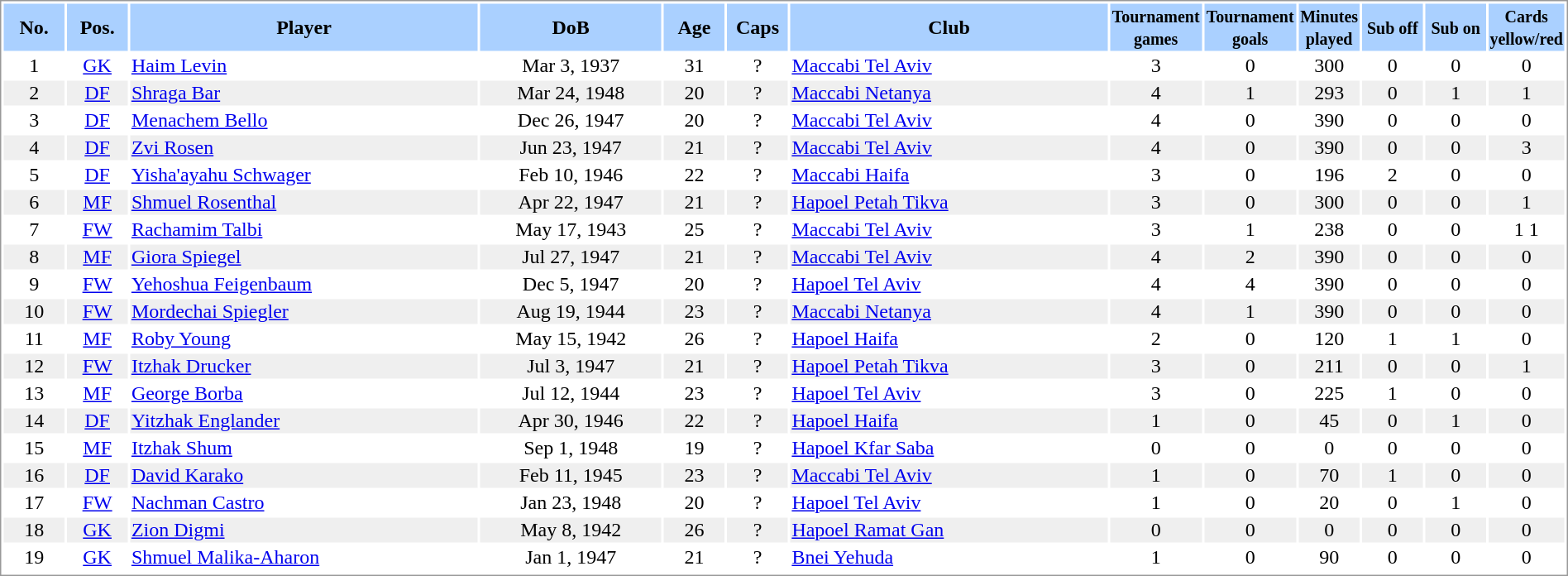<table border="0" width="100%" style="border: 1px solid #999; background-color:#FFFFFF; text-align:center">
<tr align="center" bgcolor="#AAD0FF">
<th width=4%>No.</th>
<th width=4%>Pos.</th>
<th width=23%>Player</th>
<th width=12%>DoB</th>
<th width=4%>Age</th>
<th width=4%>Caps</th>
<th width=21%>Club</th>
<th width=6%><small>Tournament<br>games</small></th>
<th width=6%><small>Tournament<br>goals</small></th>
<th width=4%><small>Minutes<br>played</small></th>
<th width=4%><small>Sub off</small></th>
<th width=4%><small>Sub on</small></th>
<th width=4%><small>Cards<br>yellow/red</small></th>
</tr>
<tr>
<td>1</td>
<td><a href='#'>GK</a></td>
<td align="left"><a href='#'>Haim Levin</a></td>
<td>Mar 3, 1937</td>
<td>31</td>
<td>?</td>
<td align="left"> <a href='#'>Maccabi Tel Aviv</a></td>
<td>3</td>
<td>0</td>
<td>300</td>
<td>0</td>
<td>0</td>
<td>0</td>
</tr>
<tr bgcolor="#EFEFEF">
<td>2</td>
<td><a href='#'>DF</a></td>
<td align="left"><a href='#'>Shraga Bar</a></td>
<td>Mar 24, 1948</td>
<td>20</td>
<td>?</td>
<td align="left"> <a href='#'>Maccabi Netanya</a></td>
<td>4</td>
<td>1</td>
<td>293</td>
<td>0</td>
<td>1</td>
<td>1</td>
</tr>
<tr>
<td>3</td>
<td><a href='#'>DF</a></td>
<td align="left"><a href='#'>Menachem Bello</a></td>
<td>Dec 26, 1947</td>
<td>20</td>
<td>?</td>
<td align="left"> <a href='#'>Maccabi Tel Aviv</a></td>
<td>4</td>
<td>0</td>
<td>390</td>
<td>0</td>
<td>0</td>
<td>0</td>
</tr>
<tr bgcolor="#EFEFEF">
<td>4</td>
<td><a href='#'>DF</a></td>
<td align="left"><a href='#'>Zvi Rosen</a></td>
<td>Jun 23, 1947</td>
<td>21</td>
<td>?</td>
<td align="left"> <a href='#'>Maccabi Tel Aviv</a></td>
<td>4</td>
<td>0</td>
<td>390</td>
<td>0</td>
<td>0</td>
<td>3</td>
</tr>
<tr>
<td>5</td>
<td><a href='#'>DF</a></td>
<td align="left"><a href='#'>Yisha'ayahu Schwager</a></td>
<td>Feb 10, 1946</td>
<td>22</td>
<td>?</td>
<td align="left"> <a href='#'>Maccabi Haifa</a></td>
<td>3</td>
<td>0</td>
<td>196</td>
<td>2</td>
<td>0</td>
<td>0</td>
</tr>
<tr bgcolor="#EFEFEF">
<td>6</td>
<td><a href='#'>MF</a></td>
<td align="left"><a href='#'>Shmuel Rosenthal</a></td>
<td>Apr 22, 1947</td>
<td>21</td>
<td>?</td>
<td align="left"> <a href='#'>Hapoel Petah Tikva</a></td>
<td>3</td>
<td>0</td>
<td>300</td>
<td>0</td>
<td>0</td>
<td>1</td>
</tr>
<tr>
<td>7</td>
<td><a href='#'>FW</a></td>
<td align="left"><a href='#'>Rachamim Talbi</a></td>
<td>May 17, 1943</td>
<td>25</td>
<td>?</td>
<td align="left"> <a href='#'>Maccabi Tel Aviv</a></td>
<td>3</td>
<td>1</td>
<td>238</td>
<td>0</td>
<td>0</td>
<td>1 1</td>
</tr>
<tr bgcolor="#EFEFEF">
<td>8</td>
<td><a href='#'>MF</a></td>
<td align="left"><a href='#'>Giora Spiegel</a></td>
<td>Jul 27, 1947</td>
<td>21</td>
<td>?</td>
<td align="left"> <a href='#'>Maccabi Tel Aviv</a></td>
<td>4</td>
<td>2</td>
<td>390</td>
<td>0</td>
<td>0</td>
<td>0</td>
</tr>
<tr>
<td>9</td>
<td><a href='#'>FW</a></td>
<td align="left"><a href='#'>Yehoshua Feigenbaum</a></td>
<td>Dec 5, 1947</td>
<td>20</td>
<td>?</td>
<td align="left"> <a href='#'>Hapoel Tel Aviv</a></td>
<td>4</td>
<td>4</td>
<td>390</td>
<td>0</td>
<td>0</td>
<td>0</td>
</tr>
<tr bgcolor="#EFEFEF">
<td>10</td>
<td><a href='#'>FW</a></td>
<td align="left"><a href='#'>Mordechai Spiegler</a></td>
<td>Aug 19, 1944</td>
<td>23</td>
<td>?</td>
<td align="left"> <a href='#'>Maccabi Netanya</a></td>
<td>4</td>
<td>1</td>
<td>390</td>
<td>0</td>
<td>0</td>
<td>0</td>
</tr>
<tr>
<td>11</td>
<td><a href='#'>MF</a></td>
<td align="left"><a href='#'>Roby Young</a></td>
<td>May 15, 1942</td>
<td>26</td>
<td>?</td>
<td align="left"> <a href='#'>Hapoel Haifa</a></td>
<td>2</td>
<td>0</td>
<td>120</td>
<td>1</td>
<td>1</td>
<td>0</td>
</tr>
<tr bgcolor="#EFEFEF">
<td>12</td>
<td><a href='#'>FW</a></td>
<td align="left"><a href='#'>Itzhak Drucker</a></td>
<td>Jul 3, 1947</td>
<td>21</td>
<td>?</td>
<td align="left"> <a href='#'>Hapoel Petah Tikva</a></td>
<td>3</td>
<td>0</td>
<td>211</td>
<td>0</td>
<td>0</td>
<td>1</td>
</tr>
<tr>
<td>13</td>
<td><a href='#'>MF</a></td>
<td align="left"><a href='#'>George Borba</a></td>
<td>Jul 12, 1944</td>
<td>23</td>
<td>?</td>
<td align="left"> <a href='#'>Hapoel Tel Aviv</a></td>
<td>3</td>
<td>0</td>
<td>225</td>
<td>1</td>
<td>0</td>
<td>0</td>
</tr>
<tr bgcolor="#EFEFEF">
<td>14</td>
<td><a href='#'>DF</a></td>
<td align="left"><a href='#'>Yitzhak Englander</a></td>
<td>Apr 30, 1946</td>
<td>22</td>
<td>?</td>
<td align="left"> <a href='#'>Hapoel Haifa</a></td>
<td>1</td>
<td>0</td>
<td>45</td>
<td>0</td>
<td>1</td>
<td>0</td>
</tr>
<tr>
<td>15</td>
<td><a href='#'>MF</a></td>
<td align="left"><a href='#'>Itzhak Shum</a></td>
<td>Sep 1, 1948</td>
<td>19</td>
<td>?</td>
<td align="left"> <a href='#'>Hapoel Kfar Saba</a></td>
<td>0</td>
<td>0</td>
<td>0</td>
<td>0</td>
<td>0</td>
<td>0</td>
</tr>
<tr bgcolor="#EFEFEF">
<td>16</td>
<td><a href='#'>DF</a></td>
<td align="left"><a href='#'>David Karako</a></td>
<td>Feb 11, 1945</td>
<td>23</td>
<td>?</td>
<td align="left"> <a href='#'>Maccabi Tel Aviv</a></td>
<td>1</td>
<td>0</td>
<td>70</td>
<td>1</td>
<td>0</td>
<td>0</td>
</tr>
<tr>
<td>17</td>
<td><a href='#'>FW</a></td>
<td align="left"><a href='#'>Nachman Castro</a></td>
<td>Jan 23, 1948</td>
<td>20</td>
<td>?</td>
<td align="left"> <a href='#'>Hapoel Tel Aviv</a></td>
<td>1</td>
<td>0</td>
<td>20</td>
<td>0</td>
<td>1</td>
<td>0</td>
</tr>
<tr bgcolor="#EFEFEF">
<td>18</td>
<td><a href='#'>GK</a></td>
<td align="left"><a href='#'>Zion Digmi</a></td>
<td>May 8, 1942</td>
<td>26</td>
<td>?</td>
<td align="left"> <a href='#'>Hapoel Ramat Gan</a></td>
<td>0</td>
<td>0</td>
<td>0</td>
<td>0</td>
<td>0</td>
<td>0</td>
</tr>
<tr>
<td>19</td>
<td><a href='#'>GK</a></td>
<td align="left"><a href='#'>Shmuel Malika-Aharon</a></td>
<td>Jan 1, 1947</td>
<td>21</td>
<td>?</td>
<td align="left"> <a href='#'>Bnei Yehuda</a></td>
<td>1</td>
<td>0</td>
<td>90</td>
<td>0</td>
<td>0</td>
<td>0</td>
</tr>
<tr>
</tr>
</table>
